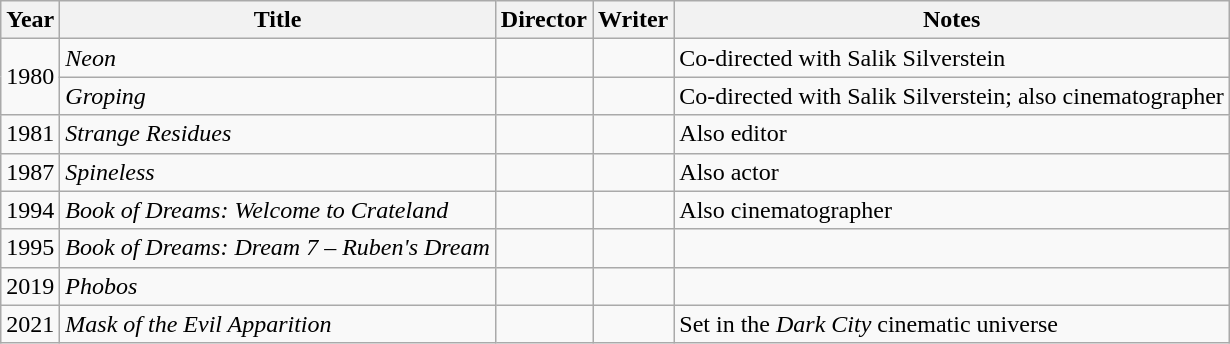<table class="wikitable">
<tr>
<th>Year</th>
<th>Title</th>
<th>Director</th>
<th>Writer</th>
<th>Notes</th>
</tr>
<tr>
<td rowspan=2>1980</td>
<td><em>Neon</em></td>
<td></td>
<td></td>
<td>Co-directed with Salik Silverstein</td>
</tr>
<tr>
<td><em>Groping</em></td>
<td></td>
<td></td>
<td>Co-directed with Salik Silverstein; also cinematographer</td>
</tr>
<tr>
<td>1981</td>
<td><em>Strange Residues</em></td>
<td></td>
<td></td>
<td>Also editor</td>
</tr>
<tr>
<td>1987</td>
<td><em>Spineless</em></td>
<td></td>
<td></td>
<td>Also actor</td>
</tr>
<tr>
<td>1994</td>
<td><em>Book of Dreams: Welcome to Crateland</em></td>
<td></td>
<td></td>
<td>Also cinematographer</td>
</tr>
<tr>
<td>1995</td>
<td><em>Book of Dreams: Dream 7 – Ruben's Dream</em></td>
<td></td>
<td></td>
<td></td>
</tr>
<tr>
<td>2019</td>
<td><em>Phobos</em></td>
<td></td>
<td></td>
<td></td>
</tr>
<tr>
<td>2021</td>
<td><em>Mask of the Evil Apparition</em></td>
<td></td>
<td></td>
<td>Set in the <em>Dark City</em> cinematic universe</td>
</tr>
</table>
